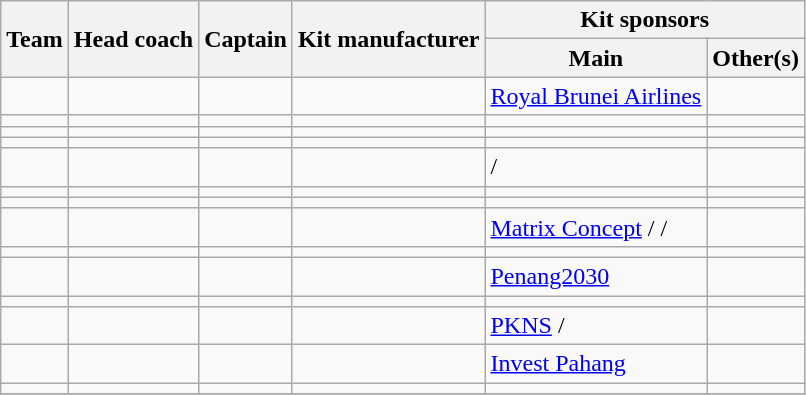<table class="wikitable sortable" style="text-align: left;">
<tr>
<th rowspan="2">Team</th>
<th rowspan="2">Head coach</th>
<th rowspan="2">Captain</th>
<th rowspan="2">Kit manufacturer</th>
<th colspan="2">Kit sponsors</th>
</tr>
<tr>
<th>Main</th>
<th>Other(s)</th>
</tr>
<tr>
<td></td>
<td></td>
<td></td>
<td></td>
<td><a href='#'>Royal Brunei Airlines</a></td>
<td></td>
</tr>
<tr>
<td></td>
<td></td>
<td></td>
<td></td>
<td></td>
<td></td>
</tr>
<tr>
<td></td>
<td></td>
<td></td>
<td></td>
<td></td>
<td></td>
</tr>
<tr>
<td></td>
<td></td>
<td></td>
<td></td>
<td></td>
<td></td>
</tr>
<tr>
<td></td>
<td></td>
<td></td>
<td></td>
<td> / </td>
<td></td>
</tr>
<tr>
<td></td>
<td></td>
<td></td>
<td></td>
<td></td>
<td></td>
</tr>
<tr>
<td></td>
<td></td>
<td></td>
<td></td>
<td></td>
<td></td>
</tr>
<tr>
<td></td>
<td></td>
<td></td>
<td></td>
<td><a href='#'>Matrix Concept</a> /  / </td>
<td></td>
</tr>
<tr>
<td></td>
<td></td>
<td></td>
<td></td>
<td></td>
<td></td>
</tr>
<tr>
<td></td>
<td></td>
<td></td>
<td></td>
<td><a href='#'>Penang2030</a></td>
<td></td>
</tr>
<tr>
<td></td>
<td></td>
<td></td>
<td></td>
<td></td>
<td></td>
</tr>
<tr>
<td></td>
<td></td>
<td></td>
<td></td>
<td><a href='#'>PKNS</a> / </td>
<td></td>
</tr>
<tr>
<td></td>
<td></td>
<td></td>
<td></td>
<td><a href='#'>Invest Pahang</a></td>
<td></td>
</tr>
<tr>
<td></td>
<td></td>
<td></td>
<td></td>
<td></td>
<td></td>
</tr>
<tr>
</tr>
</table>
